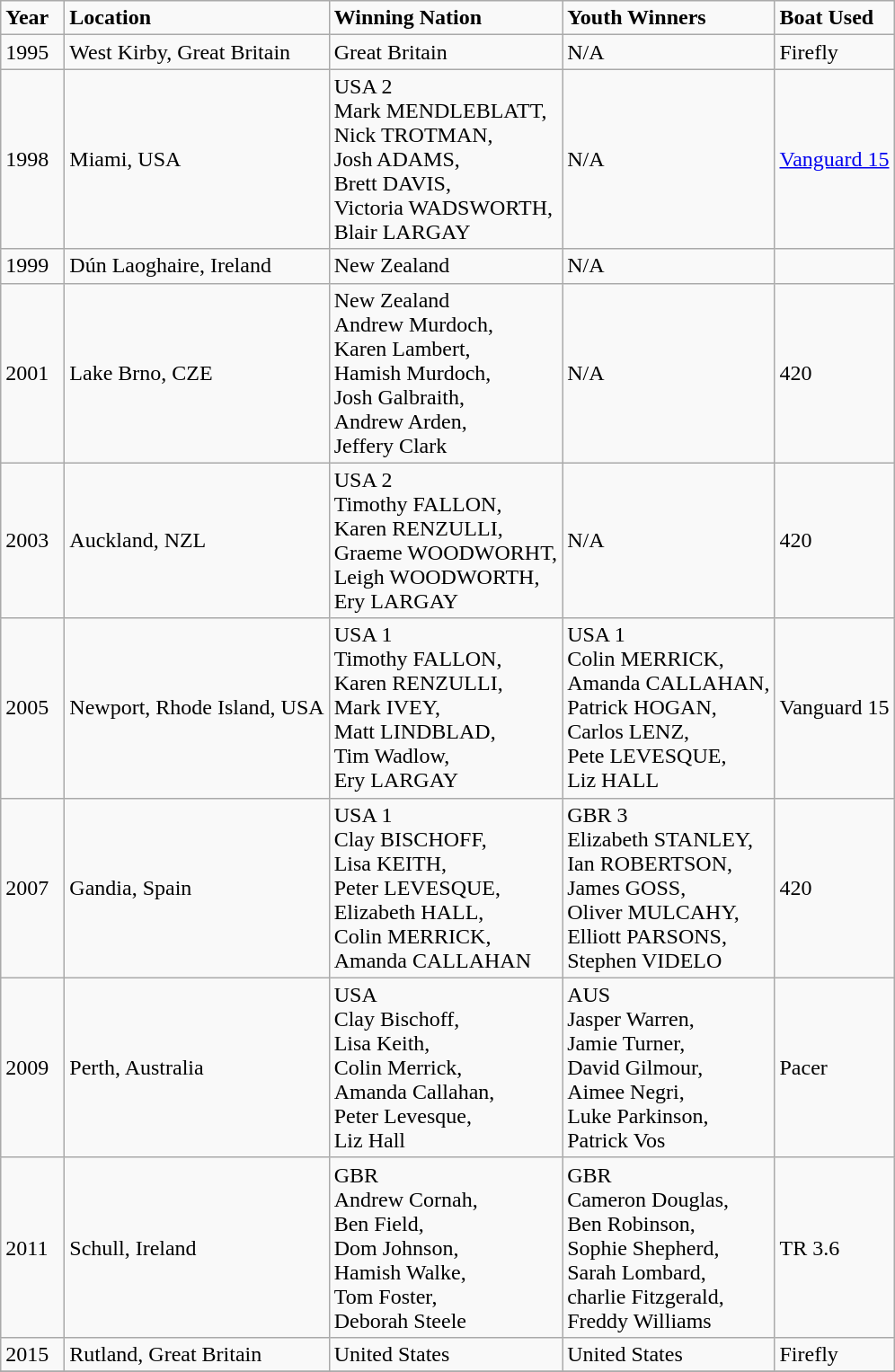<table class="wikitable">
<tr>
<td><strong>Year</strong>  </td>
<td><strong>Location</strong></td>
<td><strong>Winning Nation</strong>  </td>
<td><strong>Youth Winners</strong></td>
<td><strong>Boat Used</strong></td>
</tr>
<tr>
<td>1995</td>
<td>West Kirby, Great Britain</td>
<td>Great Britain</td>
<td>N/A</td>
<td>Firefly</td>
</tr>
<tr>
<td>1998</td>
<td>Miami, USA</td>
<td>USA 2<br>Mark MENDLEBLATT, <br>Nick TROTMAN, <br>Josh ADAMS, <br>Brett DAVIS, <br>Victoria WADSWORTH, <br>Blair LARGAY</td>
<td>N/A</td>
<td><a href='#'>Vanguard 15</a></td>
</tr>
<tr>
<td>1999</td>
<td>Dún Laoghaire, Ireland</td>
<td>New Zealand</td>
<td>N/A</td>
<td></td>
</tr>
<tr>
<td>2001</td>
<td>Lake Brno, CZE</td>
<td>New Zealand<br>Andrew Murdoch,<br>Karen Lambert,<br>Hamish Murdoch,<br>Josh Galbraith,<br>Andrew Arden,<br>Jeffery Clark</td>
<td>N/A</td>
<td>420</td>
</tr>
<tr>
<td>2003</td>
<td>Auckland, NZL</td>
<td>USA 2<br>Timothy FALLON, <br>Karen RENZULLI, <br>Graeme WOODWORHT, <br>Leigh WOODWORTH, <br>Ery LARGAY</td>
<td>N/A</td>
<td>420</td>
</tr>
<tr>
<td>2005</td>
<td>Newport, Rhode Island, USA</td>
<td>USA 1<br>Timothy FALLON, <br>Karen RENZULLI, <br>Mark IVEY, <br>Matt LINDBLAD, <br>Tim Wadlow, <br>Ery LARGAY</td>
<td>USA 1<br>Colin MERRICK, <br>Amanda CALLAHAN, <br>Patrick HOGAN, <br>Carlos LENZ, <br>Pete LEVESQUE, <br>Liz HALL</td>
<td>Vanguard 15</td>
</tr>
<tr>
<td>2007</td>
<td>Gandia, Spain</td>
<td>USA 1<br>Clay BISCHOFF,<br>Lisa KEITH,<br>Peter LEVESQUE, <br>Elizabeth HALL, <br>Colin MERRICK, <br>Amanda CALLAHAN</td>
<td>GBR 3<br>Elizabeth STANLEY,<br>Ian ROBERTSON,<br> James GOSS,<br>Oliver MULCAHY, <br>Elliott PARSONS, <br>Stephen VIDELO</td>
<td>420</td>
</tr>
<tr>
<td>2009</td>
<td>Perth, Australia</td>
<td>USA<br>Clay Bischoff, <br>Lisa Keith,<br> Colin Merrick, <br>Amanda Callahan,<br>Peter Levesque,<br>Liz Hall</td>
<td>AUS<br>Jasper Warren, <br>Jamie Turner,<br> David Gilmour, <br>Aimee Negri,<br>Luke Parkinson,<br>Patrick Vos</td>
<td>Pacer</td>
</tr>
<tr>
<td>2011</td>
<td>Schull, Ireland</td>
<td>GBR<br>Andrew Cornah,<br> Ben Field, <br>Dom Johnson,<br> Hamish Walke,<br> Tom Foster,<br> Deborah Steele</td>
<td>GBR<br>Cameron Douglas,<br>Ben Robinson,<br>Sophie Shepherd,<br>Sarah Lombard,<br>charlie Fitzgerald,<br>Freddy Williams</td>
<td>TR 3.6</td>
</tr>
<tr>
<td>2015</td>
<td>Rutland, Great Britain</td>
<td>United States</td>
<td>United States</td>
<td>Firefly</td>
</tr>
<tr>
</tr>
</table>
